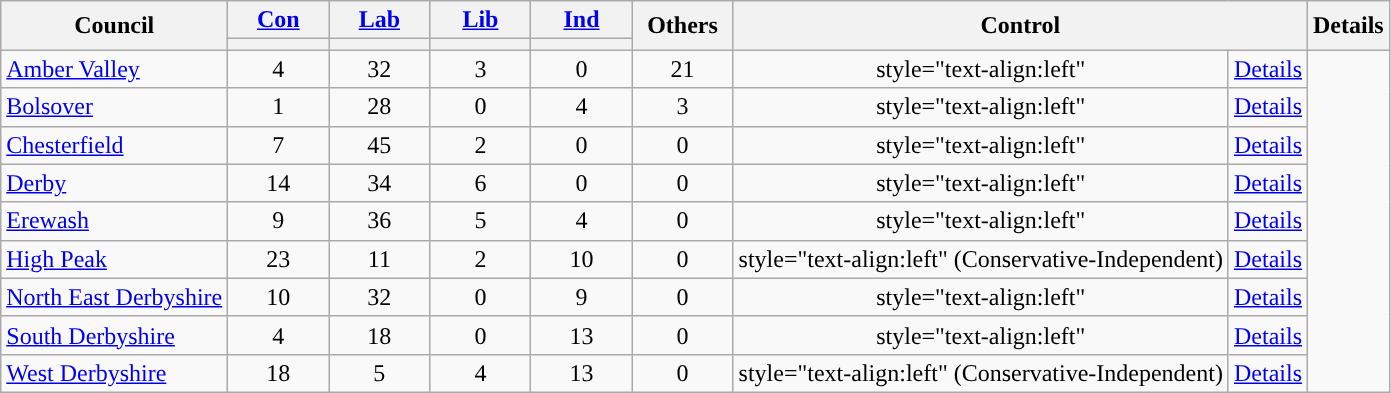<table class="wikitable" style="text-align:center;">
<tr>
<th rowspan=2>Council</th>
<th style="width:60px;"><a href='#'>Con</a></th>
<th style="width:60px;"><a href='#'>Lab</a></th>
<th style="width:60px;"><a href='#'>Lib</a></th>
<th style="width:60px;"><a href='#'>Ind</a></th>
<th style="width:60px;" rowspan=2>Others</th>
<th rowspan=2 colspan=2>Control</th>
<th rowspan=2>Details</th>
</tr>
<tr>
<th style="background:"></th>
<th style="background:"></th>
<th style="background:"></th>
<th style="background:"></th>
</tr>
<tr>
<td style="text-align:left"><a href='#'>Amber Valley</a></td>
<td>4</td>
<td>32</td>
<td>3</td>
<td>0</td>
<td>21</td>
<td>style="text-align:left" </td>
<td style="text-align:left"><a href='#'>Details</a></td>
</tr>
<tr>
<td style="text-align:left"><a href='#'>Bolsover</a></td>
<td>1</td>
<td>28</td>
<td>0</td>
<td>4</td>
<td>3</td>
<td>style="text-align:left" </td>
<td style="text-align:left"><a href='#'>Details</a></td>
</tr>
<tr>
<td style="text-align:left"><a href='#'>Chesterfield</a></td>
<td>7</td>
<td>45</td>
<td>2</td>
<td>0</td>
<td>0</td>
<td>style="text-align:left" </td>
<td style="text-align:left"><a href='#'>Details</a></td>
</tr>
<tr>
<td style="text-align:left"><a href='#'>Derby</a></td>
<td>14</td>
<td>34</td>
<td>6</td>
<td>0</td>
<td>0</td>
<td>style="text-align:left" </td>
<td style="text-align:left"><a href='#'>Details</a></td>
</tr>
<tr>
<td style="text-align:left"><a href='#'>Erewash</a></td>
<td>9</td>
<td>36</td>
<td>5</td>
<td>4</td>
<td>0</td>
<td>style="text-align:left" </td>
<td style="text-align:left"><a href='#'>Details</a></td>
</tr>
<tr>
<td style="text-align:left"><a href='#'>High Peak</a></td>
<td>23</td>
<td>11</td>
<td>2</td>
<td>10</td>
<td>0</td>
<td>style="text-align:left"  (Conservative-Independent)</td>
<td style="text-align:left"><a href='#'>Details</a></td>
</tr>
<tr>
<td style="text-align:left"><a href='#'>North East Derbyshire</a></td>
<td>10</td>
<td>32</td>
<td>0</td>
<td>9</td>
<td>0</td>
<td>style="text-align:left" </td>
<td style="text-align:left"><a href='#'>Details</a></td>
</tr>
<tr>
<td style="text-align:left"><a href='#'>South Derbyshire</a></td>
<td>4</td>
<td>18</td>
<td>0</td>
<td>13</td>
<td>0</td>
<td>style="text-align:left" </td>
<td style="text-align:left"><a href='#'>Details</a></td>
</tr>
<tr>
<td style="text-align:left"><a href='#'>West Derbyshire</a></td>
<td>18</td>
<td>5</td>
<td>4</td>
<td>13</td>
<td>0</td>
<td>style="text-align:left"  (Conservative-Independent)</td>
<td style="text-align:left"><a href='#'>Details</a></td>
</tr>
</table>
